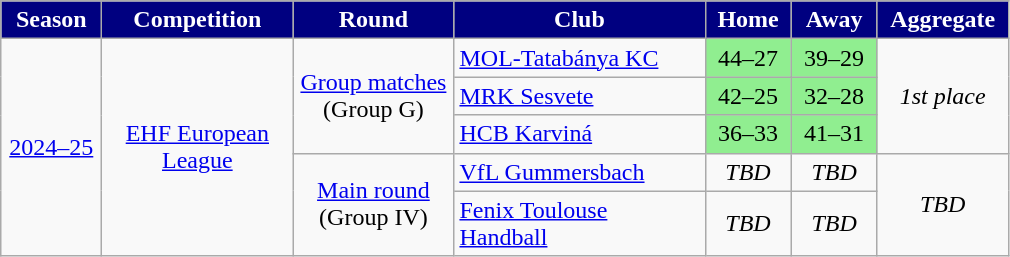<table class="wikitable" style="text-align: center">
<tr>
<th style="color:#FFFFFF; background:#000080"; width=60>Season</th>
<th style="color:#FFFFFF; background:#000080"; width=120>Competition</th>
<th style="color:#FFFFFF; background:#000080"; width=100>Round</th>
<th style="color:#FFFFFF; background:#000080"; width=160>Club</th>
<th style="color:#FFFFFF; background:#000080"; width=50>Home</th>
<th style="color:#FFFFFF; background:#000080"; width=50>Away</th>
<th style="color:#FFFFFF; background:#000080"; width=80>Aggregate</th>
</tr>
<tr>
<td rowspan="5"><a href='#'>2024–25</a></td>
<td rowspan="5"><a href='#'>EHF European League</a></td>
<td rowspan="3" style="text-align:center;"><a href='#'>Group matches</a> (Group G)</td>
<td style="text-align:left"> <a href='#'>MOL-Tatabánya KC</a></td>
<td style="text-align:center; background:lightgreen;">44–27</td>
<td style="text-align:center; background:lightgreen;">39–29</td>
<td rowspan="3" style="text-align:center;"><em>1st place</em></td>
</tr>
<tr>
<td style="text-align:left"> <a href='#'>MRK Sesvete</a></td>
<td style="text-align:center; background:lightgreen;">42–25</td>
<td style="text-align:center; background:lightgreen;">32–28</td>
</tr>
<tr>
<td style="text-align:left"> <a href='#'>HCB Karviná</a></td>
<td style="text-align:center; background:lightgreen;">36–33</td>
<td style="text-align:center; background:lightgreen;">41–31</td>
</tr>
<tr>
<td rowspan="2" style="text-align:center;"><a href='#'>Main round</a><br>(Group IV)</td>
<td style="text-align:left"> <a href='#'>VfL Gummersbach</a></td>
<td style="text-align:center"><em>TBD</em></td>
<td style="text-align:center"><em>TBD</em></td>
<td rowspan="2" style="text-align:center;"><em>TBD</em></td>
</tr>
<tr>
<td style="text-align:left"> <a href='#'>Fenix Toulouse Handball</a></td>
<td style="text-align:center"><em>TBD</em></td>
<td style="text-align:center"><em>TBD</em></td>
</tr>
</table>
